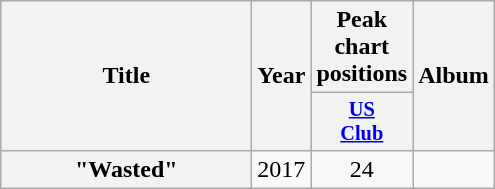<table class="wikitable plainrowheaders" style="text-align:center;">
<tr>
<th scope="col" rowspan="2" style="width:10em;">Title</th>
<th scope="col" rowspan="2" style="width:1em;">Year</th>
<th scope="col">Peak chart positions</th>
<th scope="col" rowspan="2">Album</th>
</tr>
<tr>
<th scope="col" style="width:3em;font-size:85%;"><a href='#'>US<br>Club</a><br></th>
</tr>
<tr>
<th scope="row">"Wasted"</th>
<td>2017</td>
<td>24</td>
<td></td>
</tr>
</table>
